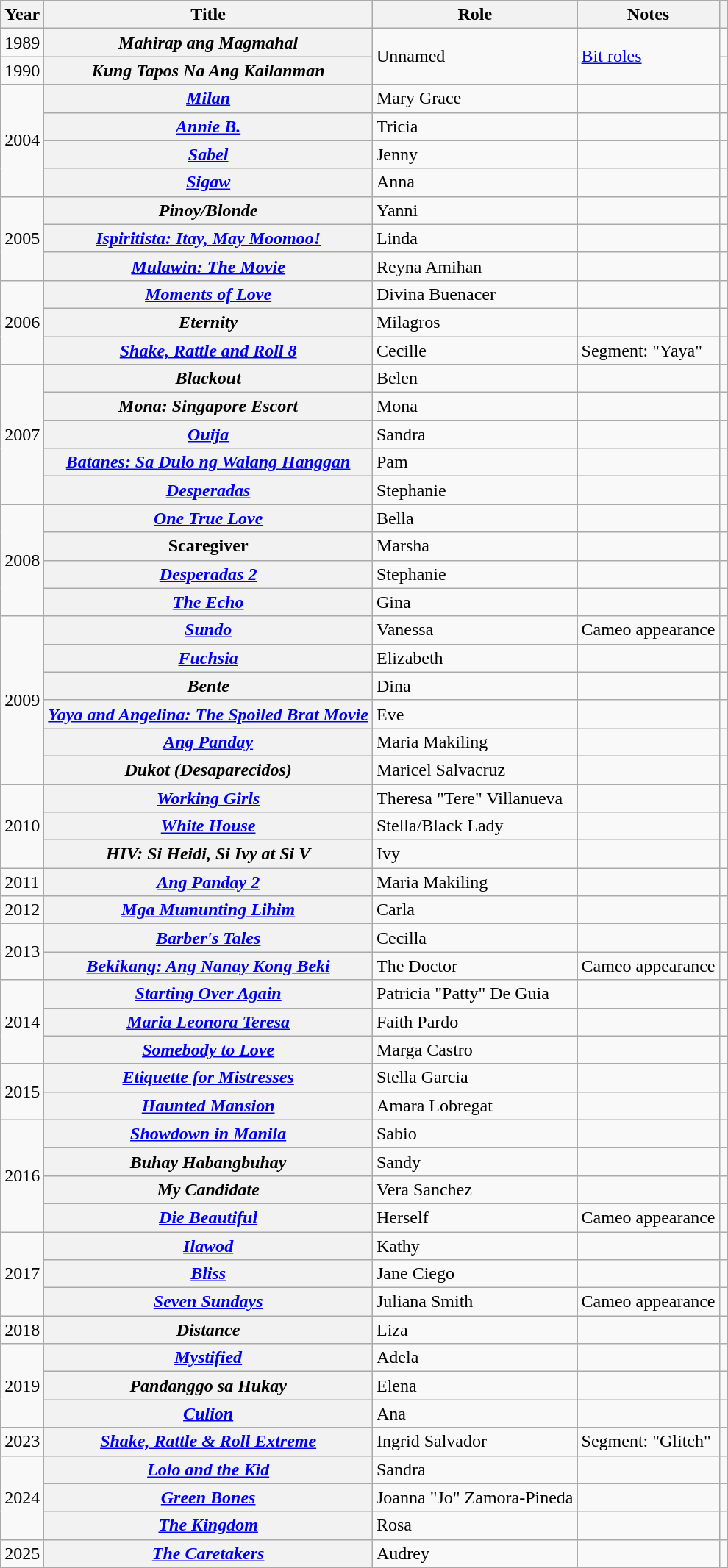<table class="wikitable sortable plainrowheaders">
<tr style="background:#ccc; text-align:center;">
<th scope="col">Year</th>
<th scope="col">Title</th>
<th scope="col">Role</th>
<th scope="col" class="unsortable">Notes</th>
<th scope="col" class="unsortable"></th>
</tr>
<tr>
<td>1989</td>
<th scope=row><em>Mahirap ang Magmahal</em></th>
<td rowspan="2">Unnamed</td>
<td rowspan="2"><a href='#'>Bit roles</a></td>
<td></td>
</tr>
<tr>
<td>1990</td>
<th scope=row><em>Kung Tapos Na Ang Kailanman</em></th>
<td></td>
</tr>
<tr>
<td rowspan="4">2004</td>
<th scope=row><em><a href='#'>Milan</a></em></th>
<td>Mary Grace</td>
<td></td>
<td></td>
</tr>
<tr>
<th scope=row><em><a href='#'>Annie B.</a></em></th>
<td>Tricia</td>
<td></td>
<td></td>
</tr>
<tr>
<th scope=row><em><a href='#'>Sabel</a></em></th>
<td>Jenny</td>
<td></td>
<td></td>
</tr>
<tr>
<th scope=row><em><a href='#'>Sigaw</a></em></th>
<td>Anna</td>
<td></td>
<td></td>
</tr>
<tr>
<td rowspan="3">2005</td>
<th scope=row><em>Pinoy/Blonde</em></th>
<td>Yanni</td>
<td></td>
<td></td>
</tr>
<tr>
<th scope=row><em><a href='#'>Ispiritista: Itay, May Moomoo!</a></em></th>
<td>Linda</td>
<td></td>
<td></td>
</tr>
<tr>
<th scope=row><em><a href='#'>Mulawin: The Movie</a></em></th>
<td>Reyna Amihan</td>
<td></td>
<td></td>
</tr>
<tr>
<td rowspan="3">2006</td>
<th scope=row><em><a href='#'>Moments of Love</a></em></th>
<td>Divina Buenacer</td>
<td></td>
<td></td>
</tr>
<tr>
<th scope=row><em>Eternity</em></th>
<td>Milagros</td>
<td></td>
<td></td>
</tr>
<tr>
<th scope=row><em><a href='#'>Shake, Rattle and Roll 8</a></em></th>
<td>Cecille</td>
<td>Segment: "Yaya"</td>
<td></td>
</tr>
<tr>
<td rowspan="5">2007</td>
<th scope=row><em>Blackout</em></th>
<td>Belen</td>
<td></td>
<td></td>
</tr>
<tr>
<th scope=row><em>Mona: Singapore Escort</em></th>
<td>Mona</td>
<td></td>
<td></td>
</tr>
<tr>
<th scope=row><em><a href='#'>Ouija</a></em></th>
<td>Sandra</td>
<td></td>
<td></td>
</tr>
<tr>
<th scope=row><em><a href='#'>Batanes: Sa Dulo ng Walang Hanggan</a></em></th>
<td>Pam</td>
<td></td>
<td></td>
</tr>
<tr>
<th scope=row><em><a href='#'>Desperadas</a></em></th>
<td>Stephanie</td>
<td></td>
<td></td>
</tr>
<tr>
<td rowspan="4">2008</td>
<th scope=row><em><a href='#'>One True Love</a></em></th>
<td>Bella</td>
<td></td>
<td></td>
</tr>
<tr>
<th scope=row>Scaregiver</th>
<td>Marsha</td>
<td></td>
<td></td>
</tr>
<tr>
<th scope=row><em><a href='#'>Desperadas 2</a></em></th>
<td>Stephanie</td>
<td></td>
<td></td>
</tr>
<tr>
<th scope=row><em><a href='#'>The Echo</a></em></th>
<td>Gina</td>
<td></td>
<td></td>
</tr>
<tr>
<td rowspan="6">2009</td>
<th scope=row><em><a href='#'>Sundo</a></em></th>
<td>Vanessa</td>
<td>Cameo appearance</td>
<td></td>
</tr>
<tr>
<th scope=row><em><a href='#'>Fuchsia</a></em></th>
<td>Elizabeth</td>
<td></td>
<td></td>
</tr>
<tr>
<th scope=row><em>Bente</em></th>
<td>Dina</td>
<td></td>
<td></td>
</tr>
<tr>
<th scope=row><em><a href='#'>Yaya and Angelina: The Spoiled Brat Movie</a></em></th>
<td>Eve</td>
<td></td>
<td></td>
</tr>
<tr>
<th scope=row><em><a href='#'>Ang Panday</a></em></th>
<td>Maria Makiling</td>
<td></td>
<td></td>
</tr>
<tr>
<th scope=row><em>Dukot (Desaparecidos)</em></th>
<td>Maricel Salvacruz</td>
<td></td>
<td></td>
</tr>
<tr>
<td rowspan="3">2010</td>
<th scope=row><em><a href='#'>Working Girls</a></em></th>
<td>Theresa "Tere" Villanueva</td>
<td></td>
<td></td>
</tr>
<tr>
<th scope=row><em><a href='#'>White House</a></em></th>
<td>Stella/Black Lady</td>
<td></td>
<td></td>
</tr>
<tr>
<th scope=row><em>HIV: Si Heidi, Si Ivy at Si V</em></th>
<td>Ivy</td>
<td></td>
<td></td>
</tr>
<tr>
<td>2011</td>
<th scope=row><em><a href='#'>Ang Panday 2</a></em></th>
<td>Maria Makiling</td>
<td></td>
<td></td>
</tr>
<tr>
<td>2012</td>
<th scope=row><em><a href='#'>Mga Mumunting Lihim</a></em></th>
<td>Carla</td>
<td></td>
<td></td>
</tr>
<tr>
<td rowspan="2">2013</td>
<th scope=row><em><a href='#'>Barber's Tales</a></em></th>
<td>Cecilla</td>
<td></td>
<td></td>
</tr>
<tr>
<th scope=row><em><a href='#'>Bekikang: Ang Nanay Kong Beki</a></em></th>
<td>The Doctor</td>
<td>Cameo appearance</td>
<td></td>
</tr>
<tr>
<td rowspan="3">2014</td>
<th scope=row><em><a href='#'>Starting Over Again</a></em></th>
<td>Patricia "Patty" De Guia</td>
<td></td>
<td></td>
</tr>
<tr>
<th scope=row><em><a href='#'>Maria Leonora Teresa</a></em></th>
<td>Faith Pardo</td>
<td></td>
<td></td>
</tr>
<tr>
<th scope=row><em><a href='#'>Somebody to Love</a></em></th>
<td>Marga Castro</td>
<td></td>
<td></td>
</tr>
<tr>
<td rowspan="2">2015</td>
<th scope=row><em><a href='#'>Etiquette for Mistresses</a></em></th>
<td>Stella Garcia</td>
<td></td>
<td></td>
</tr>
<tr>
<th scope=row><em><a href='#'>Haunted Mansion</a></em></th>
<td>Amara Lobregat</td>
<td></td>
<td></td>
</tr>
<tr>
<td rowspan="4">2016</td>
<th scope=row><em><a href='#'>Showdown in Manila</a></em></th>
<td>Sabio</td>
<td></td>
<td></td>
</tr>
<tr>
<th scope=row><em>Buhay Habangbuhay</em></th>
<td>Sandy</td>
<td></td>
<td></td>
</tr>
<tr>
<th scope=row><em>My Candidate</em></th>
<td>Vera Sanchez</td>
<td></td>
<td></td>
</tr>
<tr>
<th scope=row><em><a href='#'>Die Beautiful</a></em></th>
<td>Herself</td>
<td>Cameo appearance</td>
<td></td>
</tr>
<tr>
<td rowspan="3">2017</td>
<th scope=row><em><a href='#'>Ilawod</a></em></th>
<td>Kathy</td>
<td></td>
<td></td>
</tr>
<tr>
<th scope=row><em><a href='#'>Bliss</a></em></th>
<td>Jane Ciego</td>
<td></td>
<td></td>
</tr>
<tr>
<th scope=row><em><a href='#'>Seven Sundays</a></em></th>
<td>Juliana Smith</td>
<td>Cameo appearance</td>
<td></td>
</tr>
<tr>
<td>2018</td>
<th scope=row><em>Distance</em></th>
<td>Liza</td>
<td></td>
<td></td>
</tr>
<tr>
<td rowspan="3">2019</td>
<th scope=row><em><a href='#'>Mystified</a></em></th>
<td>Adela</td>
<td></td>
<td></td>
</tr>
<tr>
<th scope=row><em>Pandanggo sa Hukay</em></th>
<td>Elena</td>
<td></td>
<td></td>
</tr>
<tr>
<th scope=row><em><a href='#'>Culion</a></em></th>
<td>Ana</td>
<td></td>
<td></td>
</tr>
<tr>
<td>2023</td>
<th scope=row><em><a href='#'>Shake, Rattle & Roll Extreme</a></em></th>
<td>Ingrid Salvador</td>
<td>Segment: "Glitch"</td>
<td></td>
</tr>
<tr>
<td rowspan="3">2024</td>
<th scope=row><em><a href='#'>Lolo and the Kid</a></em></th>
<td>Sandra</td>
<td></td>
<td></td>
</tr>
<tr>
<th scope="rowgroup"><em><a href='#'>Green Bones</a></em></th>
<td>Joanna "Jo" Zamora-Pineda</td>
<td></td>
<td></td>
</tr>
<tr>
<th scope="rowgroup"><em><a href='#'>The Kingdom</a></em></th>
<td>Rosa</td>
<td></td>
<td></td>
</tr>
<tr>
<td>2025</td>
<th scope="rowgroup"><em><a href='#'>The Caretakers</a></em></th>
<td>Audrey</td>
<td></td>
<td></td>
</tr>
</table>
